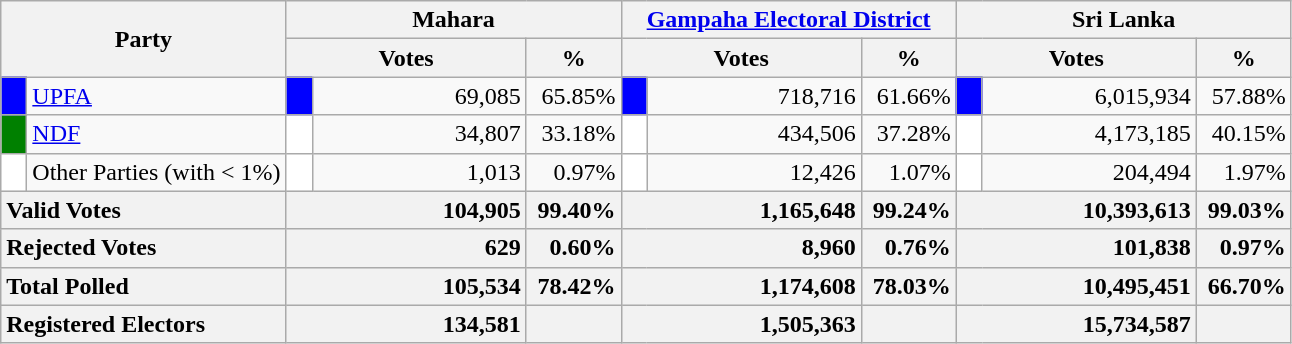<table class="wikitable">
<tr>
<th colspan="2" width="144px"rowspan="2">Party</th>
<th colspan="3" width="216px">Mahara</th>
<th colspan="3" width="216px"><a href='#'>Gampaha Electoral District</a></th>
<th colspan="3" width="216px">Sri Lanka</th>
</tr>
<tr>
<th colspan="2" width="144px">Votes</th>
<th>%</th>
<th colspan="2" width="144px">Votes</th>
<th>%</th>
<th colspan="2" width="144px">Votes</th>
<th>%</th>
</tr>
<tr>
<td style="background-color:blue;" width="10px"></td>
<td style="text-align:left;"><a href='#'>UPFA</a></td>
<td style="background-color:blue;" width="10px"></td>
<td style="text-align:right;">69,085</td>
<td style="text-align:right;">65.85%</td>
<td style="background-color:blue;" width="10px"></td>
<td style="text-align:right;">718,716</td>
<td style="text-align:right;">61.66%</td>
<td style="background-color:blue;" width="10px"></td>
<td style="text-align:right;">6,015,934</td>
<td style="text-align:right;">57.88%</td>
</tr>
<tr>
<td style="background-color:green;" width="10px"></td>
<td style="text-align:left;"><a href='#'>NDF</a></td>
<td style="background-color:white;" width="10px"></td>
<td style="text-align:right;">34,807</td>
<td style="text-align:right;">33.18%</td>
<td style="background-color:white;" width="10px"></td>
<td style="text-align:right;">434,506</td>
<td style="text-align:right;">37.28%</td>
<td style="background-color:white;" width="10px"></td>
<td style="text-align:right;">4,173,185</td>
<td style="text-align:right;">40.15%</td>
</tr>
<tr>
<td style="background-color:white;" width="10px"></td>
<td style="text-align:left;">Other Parties (with < 1%)</td>
<td style="background-color:white;" width="10px"></td>
<td style="text-align:right;">1,013</td>
<td style="text-align:right;">0.97%</td>
<td style="background-color:white;" width="10px"></td>
<td style="text-align:right;">12,426</td>
<td style="text-align:right;">1.07%</td>
<td style="background-color:white;" width="10px"></td>
<td style="text-align:right;">204,494</td>
<td style="text-align:right;">1.97%</td>
</tr>
<tr>
<th colspan="2" width="144px"style="text-align:left;">Valid Votes</th>
<th style="text-align:right;"colspan="2" width="144px">104,905</th>
<th style="text-align:right;">99.40%</th>
<th style="text-align:right;"colspan="2" width="144px">1,165,648</th>
<th style="text-align:right;">99.24%</th>
<th style="text-align:right;"colspan="2" width="144px">10,393,613</th>
<th style="text-align:right;">99.03%</th>
</tr>
<tr>
<th colspan="2" width="144px"style="text-align:left;">Rejected Votes</th>
<th style="text-align:right;"colspan="2" width="144px">629</th>
<th style="text-align:right;">0.60%</th>
<th style="text-align:right;"colspan="2" width="144px">8,960</th>
<th style="text-align:right;">0.76%</th>
<th style="text-align:right;"colspan="2" width="144px">101,838</th>
<th style="text-align:right;">0.97%</th>
</tr>
<tr>
<th colspan="2" width="144px"style="text-align:left;">Total Polled</th>
<th style="text-align:right;"colspan="2" width="144px">105,534</th>
<th style="text-align:right;">78.42%</th>
<th style="text-align:right;"colspan="2" width="144px">1,174,608</th>
<th style="text-align:right;">78.03%</th>
<th style="text-align:right;"colspan="2" width="144px">10,495,451</th>
<th style="text-align:right;">66.70%</th>
</tr>
<tr>
<th colspan="2" width="144px"style="text-align:left;">Registered Electors</th>
<th style="text-align:right;"colspan="2" width="144px">134,581</th>
<th></th>
<th style="text-align:right;"colspan="2" width="144px">1,505,363</th>
<th></th>
<th style="text-align:right;"colspan="2" width="144px">15,734,587</th>
<th></th>
</tr>
</table>
